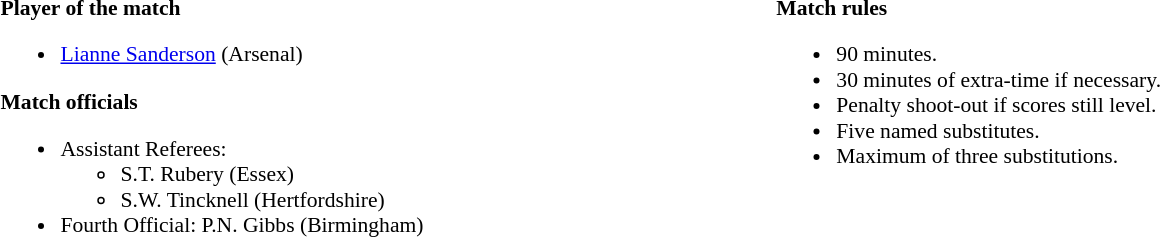<table width=82% style="font-size:90%">
<tr>
<td width=50% valign=top><br><strong>Player of the match</strong><ul><li><a href='#'>Lianne Sanderson</a> (Arsenal)</li></ul><strong>Match officials</strong><ul><li>Assistant Referees:<ul><li>S.T. Rubery (Essex)</li><li>S.W. Tincknell (Hertfordshire)</li></ul></li><li>Fourth Official: P.N. Gibbs (Birmingham)</li></ul></td>
<td width=50% valign=top><br><strong>Match rules</strong><ul><li>90 minutes.</li><li>30 minutes of extra-time if necessary.</li><li>Penalty shoot-out if scores still level.</li><li>Five named substitutes.</li><li>Maximum of three substitutions.</li></ul></td>
</tr>
</table>
